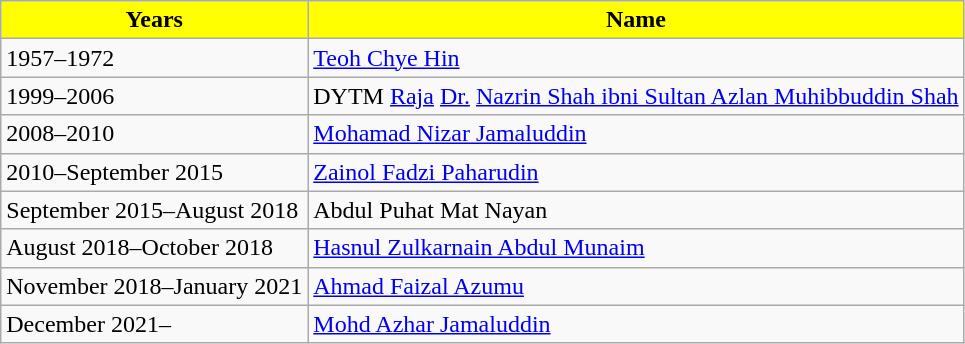<table class="wikitable">
<tr>
<th style="background:Yellow; color:Black;">Years</th>
<th style="background:Yellow; color:Black;">Name</th>
</tr>
<tr>
<td>1957–1972</td>
<td><a href='#'>Teoh Chye Hin</a></td>
</tr>
<tr>
<td>1999–2006</td>
<td>DYTM <a href='#'>Raja</a> <a href='#'>Dr.</a> <a href='#'>Nazrin Shah ibni Sultan Azlan Muhibbuddin Shah</a></td>
</tr>
<tr>
<td>2008–2010</td>
<td><a href='#'>Mohamad Nizar Jamaluddin</a></td>
</tr>
<tr>
<td>2010–September 2015</td>
<td><a href='#'>Zainol Fadzi Paharudin</a></td>
</tr>
<tr>
<td>September 2015–August 2018</td>
<td>Abdul Puhat Mat Nayan</td>
</tr>
<tr>
<td>August 2018–October 2018</td>
<td><a href='#'>Hasnul Zulkarnain Abdul Munaim</a></td>
</tr>
<tr>
<td>November 2018–January 2021</td>
<td><a href='#'>Ahmad Faizal Azumu</a></td>
</tr>
<tr>
<td>December 2021–</td>
<td><a href='#'>Mohd Azhar Jamaluddin</a></td>
</tr>
</table>
